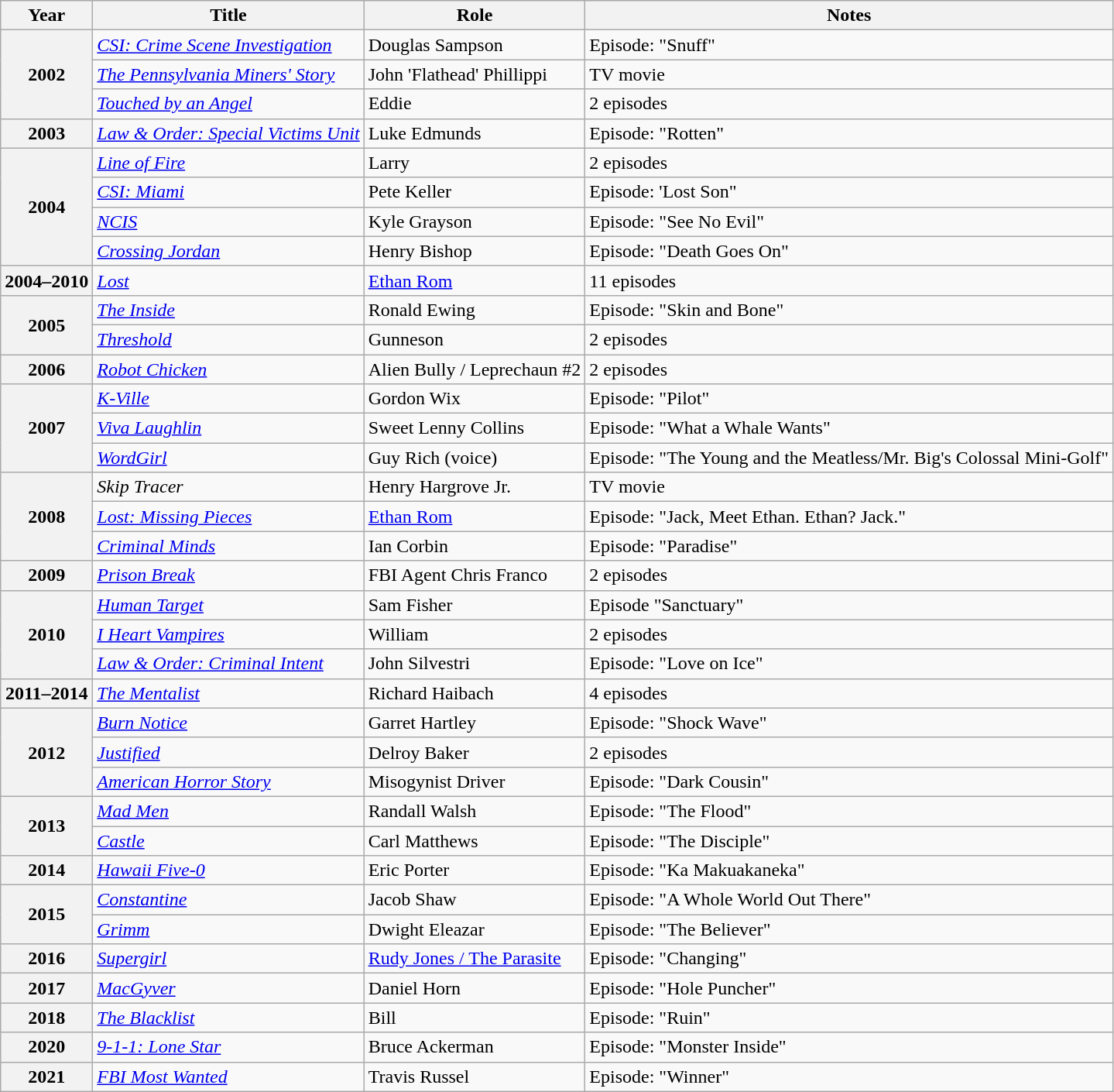<table class="wikitable plainrowheaders sortable">
<tr>
<th scope="col">Year</th>
<th scope="col">Title</th>
<th scope="col">Role</th>
<th scope="col" class="unsortable">Notes</th>
</tr>
<tr>
<th scope="row" rowspan="3">2002</th>
<td><em><a href='#'>CSI: Crime Scene Investigation</a></em></td>
<td>Douglas Sampson</td>
<td>Episode: "Snuff"</td>
</tr>
<tr>
<td><em><a href='#'>The Pennsylvania Miners' Story</a></em></td>
<td>John 'Flathead' Phillippi</td>
<td>TV movie</td>
</tr>
<tr>
<td><em><a href='#'>Touched by an Angel</a></em></td>
<td>Eddie</td>
<td>2 episodes</td>
</tr>
<tr>
<th scope="row">2003</th>
<td><em><a href='#'>Law & Order: Special Victims Unit</a></em></td>
<td>Luke Edmunds</td>
<td>Episode: "Rotten"</td>
</tr>
<tr>
<th scope="row" rowspan="4">2004</th>
<td><em><a href='#'>Line of Fire</a></em></td>
<td>Larry</td>
<td>2 episodes</td>
</tr>
<tr>
<td><em><a href='#'>CSI: Miami</a></em></td>
<td>Pete Keller</td>
<td>Episode: 'Lost Son"</td>
</tr>
<tr>
<td><em><a href='#'>NCIS</a></em></td>
<td>Kyle Grayson</td>
<td>Episode: "See No Evil"</td>
</tr>
<tr>
<td><em><a href='#'>Crossing Jordan</a></em></td>
<td>Henry Bishop</td>
<td>Episode: "Death Goes On"</td>
</tr>
<tr>
<th scope="row">2004–2010</th>
<td><em><a href='#'>Lost</a></em></td>
<td><a href='#'>Ethan Rom</a></td>
<td>11 episodes</td>
</tr>
<tr>
<th scope="row" rowspan="2">2005</th>
<td><em><a href='#'>The Inside</a></em></td>
<td>Ronald Ewing</td>
<td>Episode: "Skin and Bone"</td>
</tr>
<tr>
<td><em><a href='#'>Threshold</a></em></td>
<td>Gunneson</td>
<td>2 episodes</td>
</tr>
<tr>
<th scope="row">2006</th>
<td><em><a href='#'>Robot Chicken</a></em></td>
<td>Alien Bully / Leprechaun #2</td>
<td>2 episodes</td>
</tr>
<tr>
<th scope="row" rowspan="3">2007</th>
<td><em><a href='#'>K-Ville</a></em></td>
<td>Gordon Wix</td>
<td>Episode: "Pilot"</td>
</tr>
<tr>
<td><em><a href='#'>Viva Laughlin</a></em></td>
<td>Sweet Lenny Collins</td>
<td>Episode: "What a Whale Wants"</td>
</tr>
<tr>
<td><em><a href='#'>WordGirl</a></em></td>
<td>Guy Rich (voice)</td>
<td>Episode: "The Young and the Meatless/Mr. Big's Colossal Mini-Golf"</td>
</tr>
<tr>
<th scope="row" rowspan="3">2008</th>
<td><em>Skip Tracer</em></td>
<td>Henry Hargrove Jr.</td>
<td>TV movie</td>
</tr>
<tr>
<td><em><a href='#'>Lost: Missing Pieces</a></em></td>
<td><a href='#'>Ethan Rom</a></td>
<td>Episode: "Jack, Meet Ethan. Ethan? Jack."</td>
</tr>
<tr>
<td><em><a href='#'>Criminal Minds</a></em></td>
<td>Ian Corbin</td>
<td>Episode: "Paradise"</td>
</tr>
<tr>
<th scope="row">2009</th>
<td><em><a href='#'>Prison Break</a></em></td>
<td>FBI Agent Chris Franco</td>
<td>2 episodes</td>
</tr>
<tr>
<th scope="row" rowspan="3">2010</th>
<td><em><a href='#'>Human Target</a></em></td>
<td>Sam Fisher</td>
<td>Episode "Sanctuary"</td>
</tr>
<tr>
<td><em><a href='#'>I Heart Vampires</a></em></td>
<td>William</td>
<td>2 episodes</td>
</tr>
<tr>
<td><em><a href='#'>Law & Order: Criminal Intent</a></em></td>
<td>John Silvestri</td>
<td>Episode: "Love on Ice"</td>
</tr>
<tr>
<th scope="row">2011–2014</th>
<td><em><a href='#'>The Mentalist</a></em></td>
<td>Richard Haibach</td>
<td>4 episodes</td>
</tr>
<tr>
<th scope="row" rowspan="3">2012</th>
<td><em><a href='#'>Burn Notice</a></em></td>
<td>Garret Hartley</td>
<td>Episode: "Shock Wave"</td>
</tr>
<tr>
<td><em><a href='#'>Justified</a></em></td>
<td>Delroy Baker</td>
<td>2 episodes</td>
</tr>
<tr>
<td><em><a href='#'>American Horror Story</a></em></td>
<td>Misogynist Driver</td>
<td>Episode: "Dark Cousin"</td>
</tr>
<tr>
<th scope="row" rowspan="2">2013</th>
<td><em><a href='#'>Mad Men</a></em></td>
<td>Randall Walsh</td>
<td>Episode: "The Flood"</td>
</tr>
<tr>
<td><em><a href='#'>Castle</a></em></td>
<td>Carl Matthews</td>
<td>Episode: "The Disciple"</td>
</tr>
<tr>
<th scope="row">2014</th>
<td><em><a href='#'>Hawaii Five-0</a></em></td>
<td>Eric Porter</td>
<td>Episode: "Ka Makuakaneka"</td>
</tr>
<tr>
<th scope="row" rowspan="2">2015</th>
<td><em><a href='#'>Constantine</a></em></td>
<td>Jacob Shaw</td>
<td>Episode: "A Whole World Out There"</td>
</tr>
<tr>
<td><em><a href='#'>Grimm</a></em></td>
<td>Dwight Eleazar</td>
<td>Episode: "The Believer"</td>
</tr>
<tr>
<th scope="row">2016</th>
<td><em><a href='#'>Supergirl</a></em></td>
<td><a href='#'>Rudy Jones / The Parasite</a></td>
<td>Episode: "Changing"</td>
</tr>
<tr>
<th scope="row">2017</th>
<td><em><a href='#'>MacGyver</a></em></td>
<td>Daniel Horn</td>
<td>Episode: "Hole Puncher"</td>
</tr>
<tr>
<th scope="row">2018</th>
<td><em><a href='#'>The Blacklist</a></em></td>
<td>Bill</td>
<td>Episode: "Ruin"</td>
</tr>
<tr>
<th scope="row">2020</th>
<td><em><a href='#'>9-1-1: Lone Star</a></em></td>
<td>Bruce Ackerman</td>
<td>Episode: "Monster Inside"</td>
</tr>
<tr>
<th scope="row">2021</th>
<td><em><a href='#'>FBI Most Wanted</a></em></td>
<td>Travis Russel</td>
<td>Episode: "Winner"</td>
</tr>
</table>
